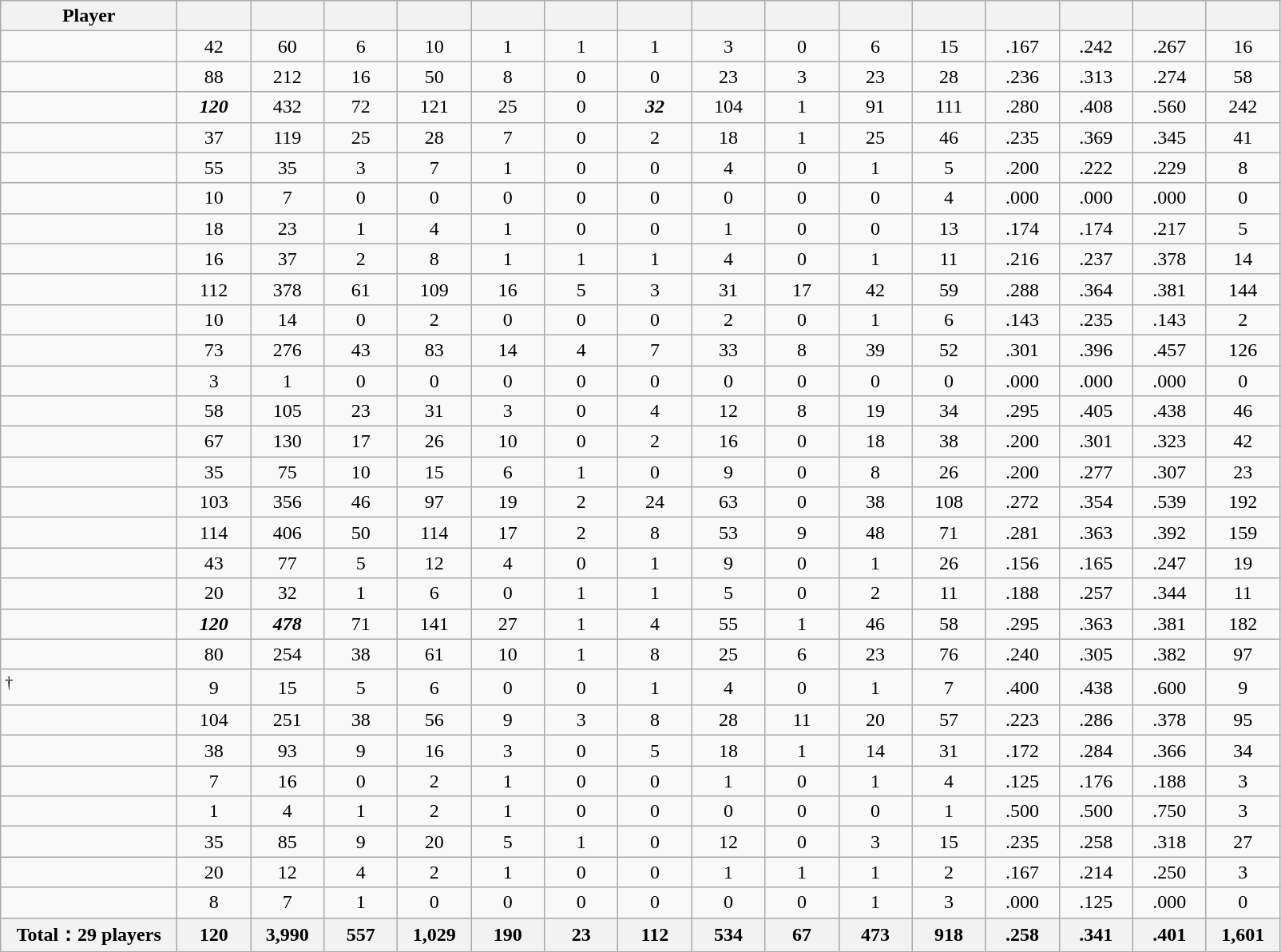<table class="wikitable sortable" style="text-align:center;">
<tr>
<th width="12%">Player</th>
<th width="5%"><a href='#'></a></th>
<th width="5%"><a href='#'></a></th>
<th width="5%"><a href='#'></a></th>
<th width="5%"><a href='#'></a></th>
<th width="5%"><a href='#'></a></th>
<th width="5%"><a href='#'></a></th>
<th width="5%"><a href='#'></a></th>
<th width="5%"><a href='#'></a></th>
<th width="5%"><a href='#'></a></th>
<th width="5%"><a href='#'></a></th>
<th width="5%"><a href='#'></a></th>
<th width="5%"><a href='#'></a></th>
<th width="5%"><a href='#'></a></th>
<th width="5%"><a href='#'></a></th>
<th width="5%"><a href='#'></a></th>
</tr>
<tr>
<td align=left></td>
<td>42</td>
<td>60</td>
<td>6</td>
<td>10</td>
<td>1</td>
<td>1</td>
<td>1</td>
<td>3</td>
<td>0</td>
<td>6</td>
<td>15</td>
<td>.167</td>
<td>.242</td>
<td>.267</td>
<td>16</td>
</tr>
<tr>
<td align=left></td>
<td>88</td>
<td>212</td>
<td>16</td>
<td>50</td>
<td>8</td>
<td>0</td>
<td>0</td>
<td>23</td>
<td>3</td>
<td>23</td>
<td>28</td>
<td>.236</td>
<td>.313</td>
<td>.274</td>
<td>58</td>
</tr>
<tr>
<td align=left></td>
<td><strong><em>120</em></strong></td>
<td>432</td>
<td>72</td>
<td>121</td>
<td>25</td>
<td>0</td>
<td><strong><em>32</em></strong></td>
<td>104</td>
<td>1</td>
<td>91</td>
<td>111</td>
<td>.280</td>
<td>.408</td>
<td>.560</td>
<td>242</td>
</tr>
<tr>
<td align=left></td>
<td>37</td>
<td>119</td>
<td>25</td>
<td>28</td>
<td>7</td>
<td>0</td>
<td>2</td>
<td>18</td>
<td>1</td>
<td>25</td>
<td>46</td>
<td>.235</td>
<td>.369</td>
<td>.345</td>
<td>41</td>
</tr>
<tr>
<td align=left></td>
<td>55</td>
<td>35</td>
<td>3</td>
<td>7</td>
<td>1</td>
<td>0</td>
<td>0</td>
<td>4</td>
<td>0</td>
<td>1</td>
<td>5</td>
<td>.200</td>
<td>.222</td>
<td>.229</td>
<td>8</td>
</tr>
<tr>
<td align=left></td>
<td>10</td>
<td>7</td>
<td>0</td>
<td>0</td>
<td>0</td>
<td>0</td>
<td>0</td>
<td>0</td>
<td>0</td>
<td>0</td>
<td>4</td>
<td>.000</td>
<td>.000</td>
<td>.000</td>
<td>0</td>
</tr>
<tr>
<td align=left></td>
<td>18</td>
<td>23</td>
<td>1</td>
<td>4</td>
<td>1</td>
<td>0</td>
<td>0</td>
<td>1</td>
<td>0</td>
<td>0</td>
<td>13</td>
<td>.174</td>
<td>.174</td>
<td>.217</td>
<td>5</td>
</tr>
<tr>
<td align=left></td>
<td>16</td>
<td>37</td>
<td>2</td>
<td>8</td>
<td>1</td>
<td>1</td>
<td>1</td>
<td>4</td>
<td>0</td>
<td>1</td>
<td>11</td>
<td>.216</td>
<td>.237</td>
<td>.378</td>
<td>14</td>
</tr>
<tr>
<td align=left></td>
<td>112</td>
<td>378</td>
<td>61</td>
<td>109</td>
<td>16</td>
<td>5</td>
<td>3</td>
<td>31</td>
<td>17</td>
<td>42</td>
<td>59</td>
<td>.288</td>
<td>.364</td>
<td>.381</td>
<td>144</td>
</tr>
<tr>
<td align=left></td>
<td>10</td>
<td>14</td>
<td>0</td>
<td>2</td>
<td>0</td>
<td>0</td>
<td>0</td>
<td>2</td>
<td>0</td>
<td>1</td>
<td>6</td>
<td>.143</td>
<td>.235</td>
<td>.143</td>
<td>2</td>
</tr>
<tr>
<td align=left></td>
<td>73</td>
<td>276</td>
<td>43</td>
<td>83</td>
<td>14</td>
<td>4</td>
<td>7</td>
<td>33</td>
<td>8</td>
<td>39</td>
<td>52</td>
<td>.301</td>
<td>.396</td>
<td>.457</td>
<td>126</td>
</tr>
<tr>
<td align=left></td>
<td>3</td>
<td>1</td>
<td>0</td>
<td>0</td>
<td>0</td>
<td>0</td>
<td>0</td>
<td>0</td>
<td>0</td>
<td>0</td>
<td>0</td>
<td>.000</td>
<td>.000</td>
<td>.000</td>
<td>0</td>
</tr>
<tr>
<td align=left></td>
<td>58</td>
<td>105</td>
<td>23</td>
<td>31</td>
<td>3</td>
<td>0</td>
<td>4</td>
<td>12</td>
<td>8</td>
<td>19</td>
<td>34</td>
<td>.295</td>
<td>.405</td>
<td>.438</td>
<td>46</td>
</tr>
<tr>
<td align=left></td>
<td>67</td>
<td>130</td>
<td>17</td>
<td>26</td>
<td>10</td>
<td>0</td>
<td>2</td>
<td>16</td>
<td>0</td>
<td>18</td>
<td>38</td>
<td>.200</td>
<td>.301</td>
<td>.323</td>
<td>42</td>
</tr>
<tr>
<td align=left></td>
<td>35</td>
<td>75</td>
<td>10</td>
<td>15</td>
<td>6</td>
<td>1</td>
<td>0</td>
<td>9</td>
<td>0</td>
<td>8</td>
<td>26</td>
<td>.200</td>
<td>.277</td>
<td>.307</td>
<td>23</td>
</tr>
<tr>
<td align=left></td>
<td>103</td>
<td>356</td>
<td>46</td>
<td>97</td>
<td>19</td>
<td>2</td>
<td>24</td>
<td>63</td>
<td>0</td>
<td>38</td>
<td>108</td>
<td>.272</td>
<td>.354</td>
<td>.539</td>
<td>192</td>
</tr>
<tr>
<td align=left></td>
<td>114</td>
<td>406</td>
<td>50</td>
<td>114</td>
<td>17</td>
<td>2</td>
<td>8</td>
<td>53</td>
<td>9</td>
<td>48</td>
<td>71</td>
<td>.281</td>
<td>.363</td>
<td>.392</td>
<td>159</td>
</tr>
<tr>
<td align=left></td>
<td>43</td>
<td>77</td>
<td>5</td>
<td>12</td>
<td>4</td>
<td>0</td>
<td>1</td>
<td>9</td>
<td>0</td>
<td>1</td>
<td>26</td>
<td>.156</td>
<td>.165</td>
<td>.247</td>
<td>19</td>
</tr>
<tr>
<td align=left></td>
<td>20</td>
<td>32</td>
<td>1</td>
<td>6</td>
<td>0</td>
<td>1</td>
<td>1</td>
<td>5</td>
<td>0</td>
<td>2</td>
<td>11</td>
<td>.188</td>
<td>.257</td>
<td>.344</td>
<td>11</td>
</tr>
<tr>
<td align=left></td>
<td><strong><em>120</em></strong></td>
<td><strong><em>478</em></strong></td>
<td>71</td>
<td>141</td>
<td>27</td>
<td>1</td>
<td>4</td>
<td>55</td>
<td>1</td>
<td>46</td>
<td>58</td>
<td>.295</td>
<td>.363</td>
<td>.381</td>
<td>182</td>
</tr>
<tr>
<td align=left></td>
<td>80</td>
<td>254</td>
<td>38</td>
<td>61</td>
<td>10</td>
<td>1</td>
<td>8</td>
<td>25</td>
<td>6</td>
<td>23</td>
<td>76</td>
<td>.240</td>
<td>.305</td>
<td>.382</td>
<td>97</td>
</tr>
<tr>
<td align=left><sup>†</sup></td>
<td>9</td>
<td>15</td>
<td>5</td>
<td>6</td>
<td>0</td>
<td>0</td>
<td>1</td>
<td>4</td>
<td>0</td>
<td>1</td>
<td>7</td>
<td>.400</td>
<td>.438</td>
<td>.600</td>
<td>9</td>
</tr>
<tr>
<td align=left></td>
<td>104</td>
<td>251</td>
<td>38</td>
<td>56</td>
<td>9</td>
<td>3</td>
<td>8</td>
<td>28</td>
<td>11</td>
<td>20</td>
<td>57</td>
<td>.223</td>
<td>.286</td>
<td>.378</td>
<td>95</td>
</tr>
<tr>
<td align=left></td>
<td>38</td>
<td>93</td>
<td>9</td>
<td>16</td>
<td>3</td>
<td>0</td>
<td>5</td>
<td>18</td>
<td>1</td>
<td>14</td>
<td>31</td>
<td>.172</td>
<td>.284</td>
<td>.366</td>
<td>34</td>
</tr>
<tr>
<td align=left></td>
<td>7</td>
<td>16</td>
<td>0</td>
<td>2</td>
<td>1</td>
<td>0</td>
<td>0</td>
<td>1</td>
<td>0</td>
<td>1</td>
<td>4</td>
<td>.125</td>
<td>.176</td>
<td>.188</td>
<td>3</td>
</tr>
<tr>
<td align=left></td>
<td>1</td>
<td>4</td>
<td>1</td>
<td>2</td>
<td>1</td>
<td>0</td>
<td>0</td>
<td>0</td>
<td>0</td>
<td>0</td>
<td>1</td>
<td>.500</td>
<td>.500</td>
<td>.750</td>
<td>3</td>
</tr>
<tr>
<td align=left></td>
<td>35</td>
<td>85</td>
<td>9</td>
<td>20</td>
<td>5</td>
<td>1</td>
<td>0</td>
<td>12</td>
<td>0</td>
<td>3</td>
<td>15</td>
<td>.235</td>
<td>.258</td>
<td>.318</td>
<td>27</td>
</tr>
<tr>
<td align=left></td>
<td>20</td>
<td>12</td>
<td>4</td>
<td>2</td>
<td>1</td>
<td>0</td>
<td>0</td>
<td>1</td>
<td>1</td>
<td>1</td>
<td>2</td>
<td>.167</td>
<td>.214</td>
<td>.250</td>
<td>3</td>
</tr>
<tr>
<td align=left></td>
<td>8</td>
<td>7</td>
<td>1</td>
<td>0</td>
<td>0</td>
<td>0</td>
<td>0</td>
<td>0</td>
<td>0</td>
<td>1</td>
<td>3</td>
<td>.000</td>
<td>.125</td>
<td>.000</td>
<td>0</td>
</tr>
<tr>
<th>Total：29 players</th>
<th>120</th>
<th>3,990</th>
<th>557</th>
<th>1,029</th>
<th>190</th>
<th>23</th>
<th>112</th>
<th>534</th>
<th>67</th>
<th>473</th>
<th>918</th>
<th>.258</th>
<th>.341</th>
<th>.401</th>
<th>1,601</th>
</tr>
</table>
